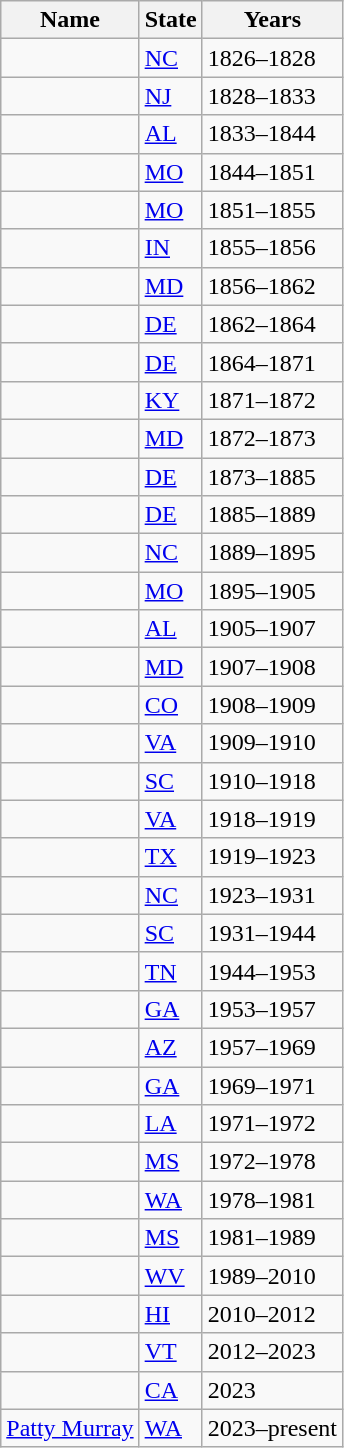<table class="wikitable sortable">
<tr>
<th>Name</th>
<th>State</th>
<th>Years</th>
</tr>
<tr>
<td></td>
<td><a href='#'>NC</a></td>
<td>1826–1828</td>
</tr>
<tr>
<td></td>
<td><a href='#'>NJ</a></td>
<td>1828–1833</td>
</tr>
<tr>
<td></td>
<td><a href='#'>AL</a></td>
<td>1833–1844</td>
</tr>
<tr>
<td></td>
<td><a href='#'>MO</a></td>
<td>1844–1851</td>
</tr>
<tr>
<td></td>
<td><a href='#'>MO</a></td>
<td>1851–1855</td>
</tr>
<tr>
<td></td>
<td><a href='#'>IN</a></td>
<td>1855–1856</td>
</tr>
<tr>
<td></td>
<td><a href='#'>MD</a></td>
<td>1856–1862</td>
</tr>
<tr>
<td></td>
<td><a href='#'>DE</a></td>
<td>1862–1864</td>
</tr>
<tr>
<td></td>
<td><a href='#'>DE</a></td>
<td>1864–1871</td>
</tr>
<tr>
<td></td>
<td><a href='#'>KY</a></td>
<td>1871–1872</td>
</tr>
<tr>
<td></td>
<td><a href='#'>MD</a></td>
<td>1872–1873</td>
</tr>
<tr>
<td></td>
<td><a href='#'>DE</a></td>
<td>1873–1885</td>
</tr>
<tr>
<td></td>
<td><a href='#'>DE</a></td>
<td>1885–1889</td>
</tr>
<tr>
<td></td>
<td><a href='#'>NC</a></td>
<td>1889–1895</td>
</tr>
<tr>
<td></td>
<td><a href='#'>MO</a></td>
<td>1895–1905</td>
</tr>
<tr>
<td></td>
<td><a href='#'>AL</a></td>
<td>1905–1907</td>
</tr>
<tr>
<td></td>
<td><a href='#'>MD</a></td>
<td>1907–1908</td>
</tr>
<tr>
<td></td>
<td><a href='#'>CO</a></td>
<td>1908–1909</td>
</tr>
<tr>
<td></td>
<td><a href='#'>VA</a></td>
<td>1909–1910</td>
</tr>
<tr>
<td></td>
<td><a href='#'>SC</a></td>
<td>1910–1918</td>
</tr>
<tr>
<td></td>
<td><a href='#'>VA</a></td>
<td>1918–1919</td>
</tr>
<tr>
<td></td>
<td><a href='#'>TX</a></td>
<td>1919–1923</td>
</tr>
<tr>
<td></td>
<td><a href='#'>NC</a></td>
<td>1923–1931</td>
</tr>
<tr>
<td></td>
<td><a href='#'>SC</a></td>
<td>1931–1944</td>
</tr>
<tr>
<td></td>
<td><a href='#'>TN</a></td>
<td>1944–1953</td>
</tr>
<tr>
<td></td>
<td><a href='#'>GA</a></td>
<td>1953–1957</td>
</tr>
<tr>
<td></td>
<td><a href='#'>AZ</a></td>
<td>1957–1969</td>
</tr>
<tr>
<td></td>
<td><a href='#'>GA</a></td>
<td>1969–1971</td>
</tr>
<tr>
<td></td>
<td><a href='#'>LA</a></td>
<td>1971–1972</td>
</tr>
<tr>
<td></td>
<td><a href='#'>MS</a></td>
<td>1972–1978</td>
</tr>
<tr>
<td></td>
<td><a href='#'>WA</a></td>
<td>1978–1981</td>
</tr>
<tr>
<td></td>
<td><a href='#'>MS</a></td>
<td>1981–1989</td>
</tr>
<tr>
<td></td>
<td><a href='#'>WV</a></td>
<td>1989–2010</td>
</tr>
<tr>
<td></td>
<td><a href='#'>HI</a></td>
<td>2010–2012</td>
</tr>
<tr>
<td></td>
<td><a href='#'>VT</a></td>
<td>2012–2023</td>
</tr>
<tr>
<td></td>
<td><a href='#'>CA</a></td>
<td>2023</td>
</tr>
<tr>
<td><a href='#'>Patty Murray</a></td>
<td><a href='#'>WA</a></td>
<td>2023–present</td>
</tr>
</table>
